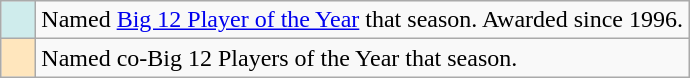<table class="wikitable">
<tr>
<td style="background:#CFECEC; width:1em"></td>
<td>Named <a href='#'>Big 12 Player of the Year</a> that season. Awarded since 1996.</td>
</tr>
<tr>
<td style="background:#ffe6bd;" width:1em></td>
<td>Named co-Big 12 Players of the Year that season.</td>
</tr>
</table>
